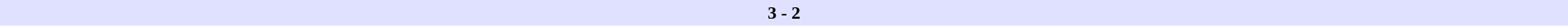<table border=0 cellspacing=0 cellpadding=2 style=font-size:90% width=100%>
<tr bgcolor=#e0e0ff>
<td align=right width=40%></td>
<th>3 - 2</th>
<td align=left width=40%></td>
</tr>
</table>
